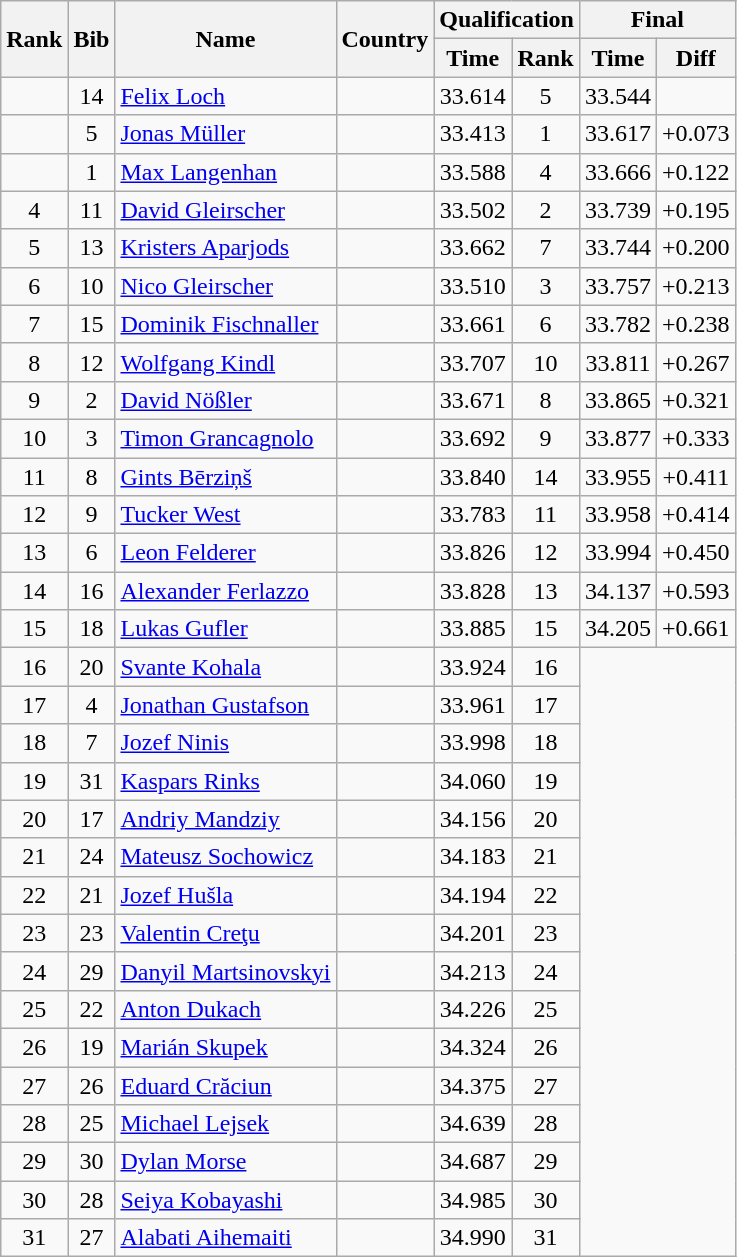<table class="wikitable sortable" style="text-align:center">
<tr>
<th rowspan=2>Rank</th>
<th rowspan=2>Bib</th>
<th rowspan=2>Name</th>
<th rowspan=2>Country</th>
<th colspan=2>Qualification</th>
<th colspan=2>Final</th>
</tr>
<tr>
<th>Time</th>
<th>Rank</th>
<th>Time</th>
<th>Diff</th>
</tr>
<tr>
<td></td>
<td>14</td>
<td align=left><a href='#'>Felix Loch</a></td>
<td align=left></td>
<td>33.614</td>
<td>5</td>
<td>33.544</td>
<td></td>
</tr>
<tr>
<td></td>
<td>5</td>
<td align=left><a href='#'>Jonas Müller</a></td>
<td align=left></td>
<td>33.413</td>
<td>1</td>
<td>33.617</td>
<td>+0.073</td>
</tr>
<tr>
<td></td>
<td>1</td>
<td align=left><a href='#'>Max Langenhan</a></td>
<td align=left></td>
<td>33.588</td>
<td>4</td>
<td>33.666</td>
<td>+0.122</td>
</tr>
<tr>
<td>4</td>
<td>11</td>
<td align=left><a href='#'>David Gleirscher</a></td>
<td align=left></td>
<td>33.502</td>
<td>2</td>
<td>33.739</td>
<td>+0.195</td>
</tr>
<tr>
<td>5</td>
<td>13</td>
<td align=left><a href='#'>Kristers Aparjods</a></td>
<td align=left></td>
<td>33.662</td>
<td>7</td>
<td>33.744</td>
<td>+0.200</td>
</tr>
<tr>
<td>6</td>
<td>10</td>
<td align=left><a href='#'>Nico Gleirscher</a></td>
<td align=left></td>
<td>33.510</td>
<td>3</td>
<td>33.757</td>
<td>+0.213</td>
</tr>
<tr>
<td>7</td>
<td>15</td>
<td align=left><a href='#'>Dominik Fischnaller</a></td>
<td align=left></td>
<td>33.661</td>
<td>6</td>
<td>33.782</td>
<td>+0.238</td>
</tr>
<tr>
<td>8</td>
<td>12</td>
<td align=left><a href='#'>Wolfgang Kindl</a></td>
<td align=left></td>
<td>33.707</td>
<td>10</td>
<td>33.811</td>
<td>+0.267</td>
</tr>
<tr>
<td>9</td>
<td>2</td>
<td align=left><a href='#'>David Nößler</a></td>
<td align=left></td>
<td>33.671</td>
<td>8</td>
<td>33.865</td>
<td>+0.321</td>
</tr>
<tr>
<td>10</td>
<td>3</td>
<td align=left><a href='#'>Timon Grancagnolo</a></td>
<td align=left></td>
<td>33.692</td>
<td>9</td>
<td>33.877</td>
<td>+0.333</td>
</tr>
<tr>
<td>11</td>
<td>8</td>
<td align=left><a href='#'>Gints Bērziņš</a></td>
<td align=left></td>
<td>33.840</td>
<td>14</td>
<td>33.955</td>
<td>+0.411</td>
</tr>
<tr>
<td>12</td>
<td>9</td>
<td align=left><a href='#'>Tucker West</a></td>
<td align=left></td>
<td>33.783</td>
<td>11</td>
<td>33.958</td>
<td>+0.414</td>
</tr>
<tr>
<td>13</td>
<td>6</td>
<td align=left><a href='#'>Leon Felderer</a></td>
<td align=left></td>
<td>33.826</td>
<td>12</td>
<td>33.994</td>
<td>+0.450</td>
</tr>
<tr>
<td>14</td>
<td>16</td>
<td align=left><a href='#'>Alexander Ferlazzo</a></td>
<td align=left></td>
<td>33.828</td>
<td>13</td>
<td>34.137</td>
<td>+0.593</td>
</tr>
<tr>
<td>15</td>
<td>18</td>
<td align=left><a href='#'>Lukas Gufler</a></td>
<td align=left></td>
<td>33.885</td>
<td>15</td>
<td>34.205</td>
<td>+0.661</td>
</tr>
<tr>
<td>16</td>
<td>20</td>
<td align=left><a href='#'>Svante Kohala</a></td>
<td align=left></td>
<td>33.924</td>
<td>16</td>
<td colspan=2 rowspan=16></td>
</tr>
<tr>
<td>17</td>
<td>4</td>
<td align=left><a href='#'>Jonathan Gustafson</a></td>
<td align=left></td>
<td>33.961</td>
<td>17</td>
</tr>
<tr>
<td>18</td>
<td>7</td>
<td align=left><a href='#'>Jozef Ninis</a></td>
<td align=left></td>
<td>33.998</td>
<td>18</td>
</tr>
<tr>
<td>19</td>
<td>31</td>
<td align=left><a href='#'>Kaspars Rinks</a></td>
<td align=left></td>
<td>34.060</td>
<td>19</td>
</tr>
<tr>
<td>20</td>
<td>17</td>
<td align=left><a href='#'>Andriy Mandziy</a></td>
<td align=left></td>
<td>34.156</td>
<td>20</td>
</tr>
<tr>
<td>21</td>
<td>24</td>
<td align=left><a href='#'>Mateusz Sochowicz</a></td>
<td align=left></td>
<td>34.183</td>
<td>21</td>
</tr>
<tr>
<td>22</td>
<td>21</td>
<td align=left><a href='#'>Jozef Hušla</a></td>
<td align=left></td>
<td>34.194</td>
<td>22</td>
</tr>
<tr>
<td>23</td>
<td>23</td>
<td align=left><a href='#'>Valentin Creţu</a></td>
<td align=left></td>
<td>34.201</td>
<td>23</td>
</tr>
<tr>
<td>24</td>
<td>29</td>
<td align=left><a href='#'>Danyil Martsinovskyi</a></td>
<td align=left></td>
<td>34.213</td>
<td>24</td>
</tr>
<tr>
<td>25</td>
<td>22</td>
<td align=left><a href='#'>Anton Dukach</a></td>
<td align=left></td>
<td>34.226</td>
<td>25</td>
</tr>
<tr>
<td>26</td>
<td>19</td>
<td align=left><a href='#'>Marián Skupek</a></td>
<td align=left></td>
<td>34.324</td>
<td>26</td>
</tr>
<tr>
<td>27</td>
<td>26</td>
<td align=left><a href='#'>Eduard Crăciun</a></td>
<td align=left></td>
<td>34.375</td>
<td>27</td>
</tr>
<tr>
<td>28</td>
<td>25</td>
<td align=left><a href='#'>Michael Lejsek</a></td>
<td align=left></td>
<td>34.639</td>
<td>28</td>
</tr>
<tr>
<td>29</td>
<td>30</td>
<td align=left><a href='#'>Dylan Morse</a></td>
<td align=left></td>
<td>34.687</td>
<td>29</td>
</tr>
<tr>
<td>30</td>
<td>28</td>
<td align=left><a href='#'>Seiya Kobayashi</a></td>
<td align=left></td>
<td>34.985</td>
<td>30</td>
</tr>
<tr>
<td>31</td>
<td>27</td>
<td align=left><a href='#'>Alabati Aihemaiti</a></td>
<td align=left></td>
<td>34.990</td>
<td>31</td>
</tr>
</table>
